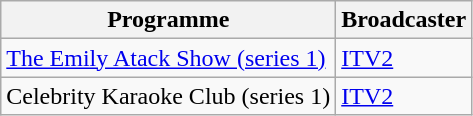<table class="wikitable">
<tr>
<th>Programme</th>
<th>Broadcaster</th>
</tr>
<tr>
<td><a href='#'>The Emily Atack Show (series 1)</a></td>
<td><a href='#'>ITV2</a></td>
</tr>
<tr>
<td>Celebrity Karaoke Club (series 1)</td>
<td><a href='#'>ITV2</a></td>
</tr>
</table>
